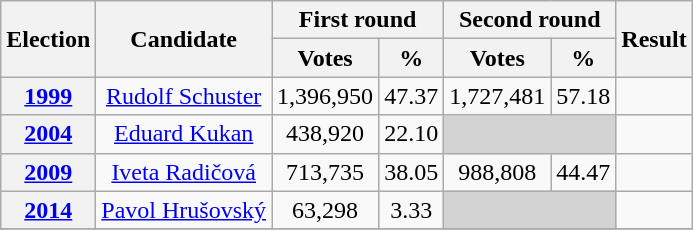<table class=wikitable style=text-align:center>
<tr>
<th rowspan="2">Election</th>
<th rowspan="2">Candidate</th>
<th colspan="2">First round</th>
<th colspan="2">Second round</th>
<th rowspan="2">Result</th>
</tr>
<tr>
<th>Votes</th>
<th>%</th>
<th>Votes</th>
<th>%</th>
</tr>
<tr>
<th><a href='#'>1999</a></th>
<td><a href='#'>Rudolf Schuster</a></td>
<td>1,396,950</td>
<td>47.37</td>
<td>1,727,481</td>
<td>57.18</td>
<td></td>
</tr>
<tr>
<th><a href='#'>2004</a></th>
<td><a href='#'>Eduard Kukan</a></td>
<td>438,920</td>
<td>22.10</td>
<td bgcolor=lightgrey colspan=2></td>
<td></td>
</tr>
<tr>
<th><a href='#'>2009</a></th>
<td><a href='#'>Iveta Radičová</a></td>
<td>713,735</td>
<td>38.05</td>
<td>988,808</td>
<td>44.47</td>
<td></td>
</tr>
<tr>
<th><a href='#'>2014</a></th>
<td><a href='#'>Pavol Hrušovský</a></td>
<td>63,298</td>
<td>3.33</td>
<td bgcolor=lightgrey colspan=2></td>
<td></td>
</tr>
<tr>
</tr>
</table>
